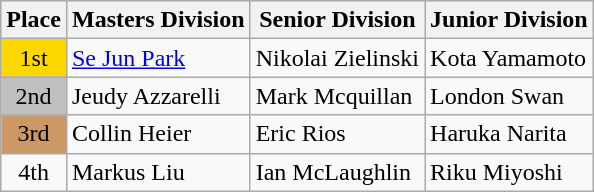<table class="wikitable">
<tr>
<th>Place</th>
<th>Masters Division</th>
<th>Senior Division</th>
<th>Junior Division</th>
</tr>
<tr>
<td style="text-align:center; background:gold;">1st</td>
<td> <a href='#'>Se Jun Park</a></td>
<td> Nikolai Zielinski</td>
<td> Kota Yamamoto</td>
</tr>
<tr>
<td style="text-align:center; background:silver;">2nd</td>
<td> Jeudy Azzarelli</td>
<td> Mark Mcquillan</td>
<td> London Swan</td>
</tr>
<tr>
<td style="text-align:center; background:#c96;">3rd</td>
<td> Collin Heier</td>
<td> Eric Rios</td>
<td> Haruka Narita</td>
</tr>
<tr>
<td style="text-align:center">4th</td>
<td> Markus Liu</td>
<td> Ian McLaughlin</td>
<td> Riku Miyoshi</td>
</tr>
</table>
